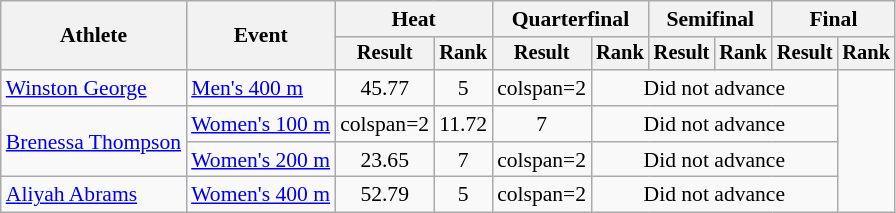<table class="wikitable" style="font-size:90%">
<tr>
<th rowspan="2">Athlete</th>
<th rowspan="2">Event</th>
<th colspan="2">Heat</th>
<th colspan="2">Quarterfinal</th>
<th colspan="2">Semifinal</th>
<th colspan="2">Final</th>
</tr>
<tr style="font-size:95%">
<th>Result</th>
<th>Rank</th>
<th>Result</th>
<th>Rank</th>
<th>Result</th>
<th>Rank</th>
<th>Result</th>
<th>Rank</th>
</tr>
<tr align=center>
<td align=left><a href='#'>Winston George</a></td>
<td align=left><a href='#'>Men's 400 m</a></td>
<td>45.77</td>
<td>5</td>
<td>colspan=2 </td>
<td colspan=4>Did not advance</td>
</tr>
<tr align=center>
<td align=left rowspan=2><a href='#'>Brenessa Thompson</a></td>
<td align=left><a href='#'>Women's 100 m</a></td>
<td>colspan=2 </td>
<td>11.72</td>
<td>7</td>
<td colspan=4>Did not advance</td>
</tr>
<tr align=center>
<td align=left><a href='#'>Women's 200 m</a></td>
<td>23.65</td>
<td>7</td>
<td>colspan=2 </td>
<td colspan=4>Did not advance</td>
</tr>
<tr align=center>
<td align=left><a href='#'>Aliyah Abrams</a></td>
<td align=left><a href='#'>Women's 400 m</a></td>
<td>52.79</td>
<td>5</td>
<td>colspan=2 </td>
<td colspan=4>Did not advance</td>
</tr>
</table>
